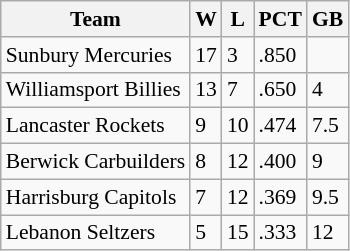<table class="wikitable" style="font-size:90%">
<tr>
<th>Team</th>
<th>W</th>
<th>L</th>
<th>PCT</th>
<th>GB</th>
</tr>
<tr>
<td>Sunbury Mercuries</td>
<td>17</td>
<td>3</td>
<td>.850</td>
<td></td>
</tr>
<tr>
<td>Williamsport Billies</td>
<td>13</td>
<td>7</td>
<td>.650</td>
<td>4</td>
</tr>
<tr>
<td>Lancaster Rockets</td>
<td>9</td>
<td>10</td>
<td>.474</td>
<td>7.5</td>
</tr>
<tr>
<td>Berwick Carbuilders</td>
<td>8</td>
<td>12</td>
<td>.400</td>
<td>9</td>
</tr>
<tr>
<td>Harrisburg Capitols</td>
<td>7</td>
<td>12</td>
<td>.369</td>
<td>9.5</td>
</tr>
<tr>
<td>Lebanon Seltzers</td>
<td>5</td>
<td>15</td>
<td>.333</td>
<td>12</td>
</tr>
</table>
